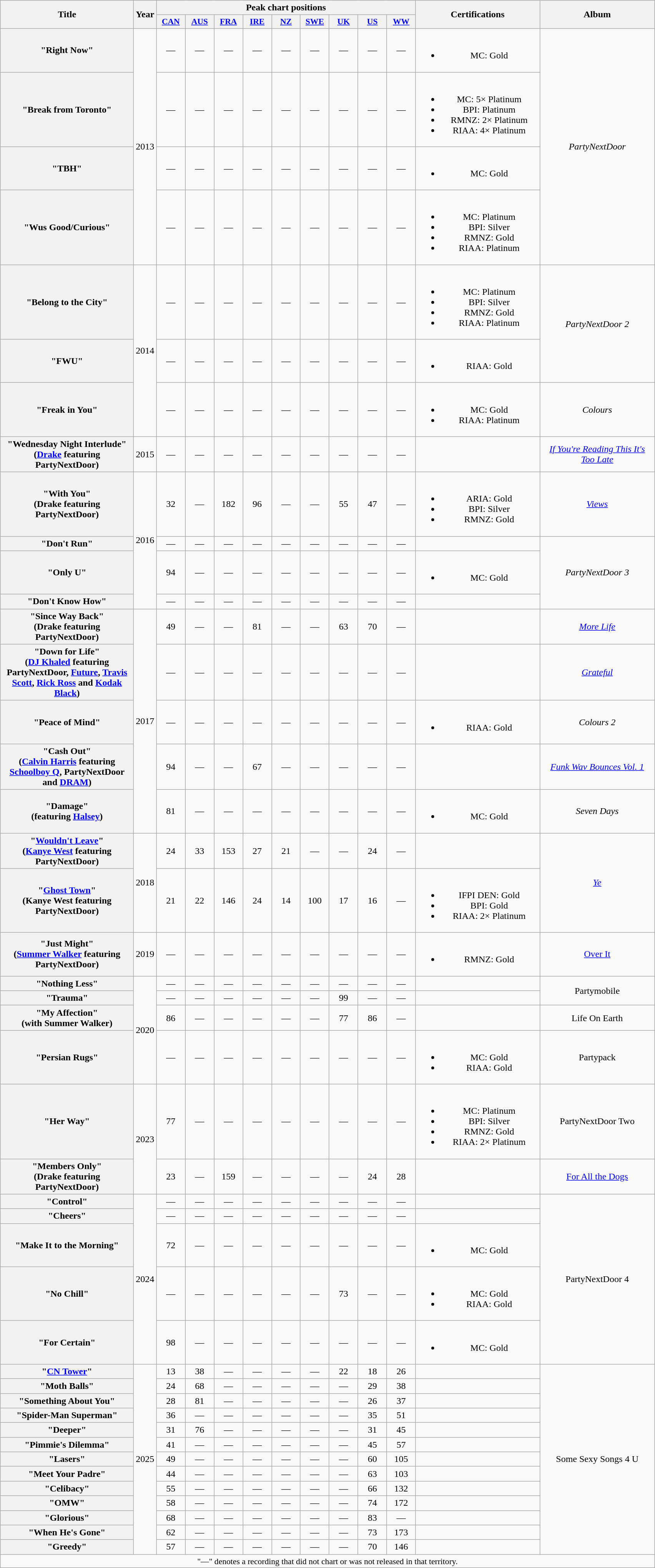<table class="wikitable plainrowheaders" style="text-align:center;">
<tr>
<th scope="col" rowspan="2" style="width:14em;">Title</th>
<th scope="col" rowspan="2">Year</th>
<th scope="col" colspan="9">Peak chart positions</th>
<th scope="col" rowspan="2" style="width:13em;">Certifications</th>
<th scope="col" rowspan="2" style="width:12em;">Album</th>
</tr>
<tr>
<th scope="col" style="width:3em;font-size:90%;"><a href='#'>CAN</a><br></th>
<th scope="col" style="width:3em;font-size:90%;"><a href='#'>AUS</a><br></th>
<th scope="col" style="width:3em;font-size:90%;"><a href='#'>FRA</a><br></th>
<th scope="col" style="width:3em;font-size:90%;"><a href='#'>IRE</a><br></th>
<th scope="col" style="width:3em;font-size:90%;"><a href='#'>NZ</a><br></th>
<th scope="col" style="width:3em;font-size:90%;"><a href='#'>SWE</a><br></th>
<th scope="col" style="width:3em;font-size:90%;"><a href='#'>UK</a><br></th>
<th scope="col" style="width:3em;font-size:90%;"><a href='#'>US</a><br></th>
<th scope="col" style="width:3em;font-size:90%;"><a href='#'>WW</a><br></th>
</tr>
<tr>
<th scope="row">"Right Now"</th>
<td rowspan=4>2013</td>
<td>—</td>
<td>—</td>
<td>—</td>
<td>—</td>
<td>—</td>
<td>—</td>
<td>—</td>
<td>—</td>
<td>—</td>
<td><br><ul><li>MC: Gold</li></ul></td>
<td rowspan=4><em>PartyNextDoor</em></td>
</tr>
<tr>
<th scope="row">"Break from Toronto"</th>
<td>—</td>
<td>—</td>
<td>—</td>
<td>—</td>
<td>—</td>
<td>—</td>
<td>—</td>
<td>—</td>
<td>—</td>
<td><br><ul><li>MC: 5× Platinum</li><li>BPI: Platinum</li><li>RMNZ: 2× Platinum</li><li>RIAA: 4× Platinum</li></ul></td>
</tr>
<tr>
<th scope="row">"TBH"</th>
<td>—</td>
<td>—</td>
<td>—</td>
<td>—</td>
<td>—</td>
<td>—</td>
<td>—</td>
<td>—</td>
<td>—</td>
<td><br><ul><li>MC: Gold</li></ul></td>
</tr>
<tr>
<th scope="row">"Wus Good/Curious"</th>
<td>—</td>
<td>—</td>
<td>—</td>
<td>—</td>
<td>—</td>
<td>—</td>
<td>—</td>
<td>—</td>
<td>—</td>
<td><br><ul><li>MC: Platinum</li><li>BPI: Silver</li><li>RMNZ: Gold</li><li>RIAA: Platinum</li></ul></td>
</tr>
<tr>
<th scope="row">"Belong to the City"</th>
<td rowspan="3">2014</td>
<td>—</td>
<td>—</td>
<td>—</td>
<td>—</td>
<td>—</td>
<td>—</td>
<td>—</td>
<td>—</td>
<td>—</td>
<td><br><ul><li>MC: Platinum</li><li>BPI: Silver</li><li>RMNZ: Gold</li><li>RIAA: Platinum</li></ul></td>
<td rowspan="2"><em>PartyNextDoor 2</em></td>
</tr>
<tr>
<th scope="row">"FWU"</th>
<td>—</td>
<td>—</td>
<td>—</td>
<td>—</td>
<td>—</td>
<td>—</td>
<td>—</td>
<td>—</td>
<td>—</td>
<td><br><ul><li>RIAA: Gold</li></ul></td>
</tr>
<tr>
<th scope="row">"Freak in You"</th>
<td>—</td>
<td>—</td>
<td>—</td>
<td>—</td>
<td>—</td>
<td>—</td>
<td>—</td>
<td>—</td>
<td>—</td>
<td><br><ul><li>MC: Gold</li><li>RIAA: Platinum</li></ul></td>
<td><em>Colours</em></td>
</tr>
<tr>
<th scope="row">"Wednesday Night Interlude"<br><span>(<a href='#'>Drake</a> featuring PartyNextDoor)</span></th>
<td>2015</td>
<td>—</td>
<td>—</td>
<td>—</td>
<td>—</td>
<td>—</td>
<td>—</td>
<td>—</td>
<td>—</td>
<td>—</td>
<td></td>
<td><em><a href='#'>If You're Reading This It's Too Late</a></em></td>
</tr>
<tr>
<th scope="row">"With You"<br><span>(Drake featuring PartyNextDoor)</span></th>
<td rowspan="4">2016</td>
<td>32</td>
<td>—</td>
<td>182</td>
<td>96</td>
<td>—</td>
<td>—</td>
<td>55</td>
<td>47</td>
<td>—</td>
<td><br><ul><li>ARIA: Gold</li><li>BPI: Silver</li><li>RMNZ: Gold</li></ul></td>
<td><em><a href='#'>Views</a></em></td>
</tr>
<tr>
<th scope="row">"Don't Run"</th>
<td>—</td>
<td>—</td>
<td>—</td>
<td>—</td>
<td>—</td>
<td>—</td>
<td>—</td>
<td>—</td>
<td>—</td>
<td></td>
<td rowspan="3"><em>PartyNextDoor 3</em></td>
</tr>
<tr>
<th scope="row">"Only U"</th>
<td>94</td>
<td>—</td>
<td>—</td>
<td>—</td>
<td>—</td>
<td>—</td>
<td>—</td>
<td>—</td>
<td>—</td>
<td><br><ul><li>MC: Gold</li></ul></td>
</tr>
<tr>
<th scope="row">"Don't Know How"</th>
<td>—</td>
<td>—</td>
<td>—</td>
<td>—</td>
<td>—</td>
<td>—</td>
<td>—</td>
<td>—</td>
<td>—</td>
<td></td>
</tr>
<tr>
<th scope="row">"Since Way Back"<br><span>(Drake featuring PartyNextDoor)</span></th>
<td rowspan="5">2017</td>
<td>49</td>
<td>—</td>
<td>—</td>
<td>81</td>
<td>—</td>
<td>—</td>
<td>63</td>
<td>70</td>
<td>—</td>
<td></td>
<td><em><a href='#'>More Life</a></em></td>
</tr>
<tr>
<th scope="row">"Down for Life"<br><span>(<a href='#'>DJ Khaled</a> featuring PartyNextDoor, <a href='#'>Future</a>, <a href='#'>Travis Scott</a>, <a href='#'>Rick Ross</a> and <a href='#'>Kodak Black</a>)</span></th>
<td>—</td>
<td>—</td>
<td>—</td>
<td>—</td>
<td>—</td>
<td>—</td>
<td>—</td>
<td>—</td>
<td>—</td>
<td></td>
<td><em><a href='#'>Grateful</a></em></td>
</tr>
<tr>
<th scope="row">"Peace of Mind"</th>
<td>—</td>
<td>—</td>
<td>—</td>
<td>—</td>
<td>—</td>
<td>—</td>
<td>—</td>
<td>—</td>
<td>—</td>
<td><br><ul><li>RIAA: Gold</li></ul></td>
<td><em>Colours 2</em></td>
</tr>
<tr>
<th scope="row">"Cash Out"<br><span>(<a href='#'>Calvin Harris</a> featuring <a href='#'>Schoolboy Q</a>, PartyNextDoor and <a href='#'>DRAM</a>)</span></th>
<td>94</td>
<td>—</td>
<td>—</td>
<td>67</td>
<td>—</td>
<td>—</td>
<td>—</td>
<td>—</td>
<td>—</td>
<td></td>
<td><em><a href='#'>Funk Wav Bounces Vol. 1</a></em></td>
</tr>
<tr>
<th scope="row">"Damage"<br><span>(featuring <a href='#'>Halsey</a>)</span></th>
<td>81</td>
<td>—</td>
<td>—</td>
<td>—</td>
<td>—</td>
<td>—</td>
<td>—</td>
<td>—</td>
<td>—</td>
<td><br><ul><li>MC: Gold</li></ul></td>
<td><em>Seven Days</em></td>
</tr>
<tr>
<th scope="row">"<a href='#'>Wouldn't Leave</a>"<br><span>(<a href='#'>Kanye West</a> featuring PartyNextDoor)</span></th>
<td rowspan="2">2018</td>
<td>24</td>
<td>33</td>
<td>153</td>
<td>27</td>
<td>21</td>
<td>—</td>
<td>—</td>
<td>24</td>
<td>—</td>
<td></td>
<td rowspan="2"><em><a href='#'>Ye</a></td>
</tr>
<tr>
<th scope="row">"<a href='#'>Ghost Town</a>"<br><span>(Kanye West featuring PartyNextDoor)</span></th>
<td>21</td>
<td>22</td>
<td>146</td>
<td>24</td>
<td>14</td>
<td>100</td>
<td>17</td>
<td>16</td>
<td>—</td>
<td><br><ul><li>IFPI DEN: Gold</li><li>BPI: Gold</li><li>RIAA: 2× Platinum</li></ul></td>
</tr>
<tr>
<th scope="row">"Just Might"<br><span>(<a href='#'>Summer Walker</a> featuring PartyNextDoor)</span></th>
<td>2019</td>
<td>—</td>
<td>—</td>
<td>—</td>
<td>—</td>
<td>—</td>
<td>—</td>
<td>—</td>
<td>—</td>
<td>—</td>
<td><br><ul><li>RMNZ: Gold</li></ul></td>
<td></em><a href='#'>Over It</a><em></td>
</tr>
<tr>
<th scope="row">"Nothing Less"</th>
<td rowspan="4">2020</td>
<td>—</td>
<td>—</td>
<td>—</td>
<td>—</td>
<td>—</td>
<td>—</td>
<td>—</td>
<td>—</td>
<td>—</td>
<td></td>
<td rowspan="2"></em>Partymobile<em></td>
</tr>
<tr>
<th scope="row">"Trauma"</th>
<td>—</td>
<td>—</td>
<td>—</td>
<td>—</td>
<td>—</td>
<td>—</td>
<td>99</td>
<td>—</td>
<td>—</td>
<td></td>
</tr>
<tr>
<th scope="row">"My Affection"<br><span>(with Summer Walker)</span></th>
<td>86</td>
<td>—</td>
<td>—</td>
<td>—</td>
<td>—</td>
<td>—</td>
<td>77</td>
<td>86</td>
<td>—</td>
<td></td>
<td></em>Life On Earth<em></td>
</tr>
<tr>
<th scope="row">"Persian Rugs"</th>
<td>—</td>
<td>—</td>
<td>—</td>
<td>—</td>
<td>—</td>
<td>—</td>
<td>—</td>
<td>—</td>
<td>—</td>
<td><br><ul><li>MC: Gold</li><li>RIAA: Gold</li></ul></td>
<td></em>Partypack<em></td>
</tr>
<tr>
<th scope="row">"Her Way"</th>
<td rowspan="2">2023</td>
<td>77</td>
<td>—</td>
<td>—</td>
<td>—</td>
<td>—</td>
<td>—</td>
<td>—</td>
<td>—</td>
<td>—</td>
<td><br><ul><li>MC: Platinum</li><li>BPI: Silver</li><li>RMNZ: Gold</li><li>RIAA: 2× Platinum</li></ul></td>
<td></em>PartyNextDoor Two<em></td>
</tr>
<tr>
<th scope="row">"Members Only"<br><span>(Drake featuring PartyNextDoor)</span></th>
<td>23</td>
<td>—</td>
<td>159</td>
<td>—</td>
<td>—</td>
<td>—</td>
<td>—</td>
<td>24</td>
<td>28</td>
<td></td>
<td></em><a href='#'>For All the Dogs</a><em></td>
</tr>
<tr>
<th scope="row">"Control"</th>
<td rowspan="5">2024</td>
<td>—</td>
<td>—</td>
<td>—</td>
<td>—</td>
<td>—</td>
<td>—</td>
<td>—</td>
<td>—</td>
<td>—</td>
<td></td>
<td rowspan="5"></em>PartyNextDoor 4<em></td>
</tr>
<tr>
<th scope="row">"Cheers"</th>
<td>—</td>
<td>—</td>
<td>—</td>
<td>—</td>
<td>—</td>
<td>—</td>
<td>—</td>
<td>—</td>
<td>—</td>
<td></td>
</tr>
<tr>
<th scope="row">"Make It to the Morning"</th>
<td>72</td>
<td>—</td>
<td>—</td>
<td>—</td>
<td>—</td>
<td>—</td>
<td>—</td>
<td>—</td>
<td>—</td>
<td><br><ul><li>MC: Gold</li></ul></td>
</tr>
<tr>
<th scope="row">"No Chill"</th>
<td>—</td>
<td>—</td>
<td>—</td>
<td>—</td>
<td>—</td>
<td>—</td>
<td>73</td>
<td>—</td>
<td>—</td>
<td><br><ul><li>MC: Gold</li><li>RIAA: Gold</li></ul></td>
</tr>
<tr>
<th scope="row">"For Certain"</th>
<td>98</td>
<td>—</td>
<td>—</td>
<td>—</td>
<td>—</td>
<td>—</td>
<td>—</td>
<td>—</td>
<td>—</td>
<td><br><ul><li>MC: Gold</li></ul></td>
</tr>
<tr>
<th scope="row">"<a href='#'>CN Tower</a>"<br></th>
<td rowspan="13">2025</td>
<td>13</td>
<td>38<br></td>
<td>—</td>
<td>—</td>
<td>—</td>
<td>—</td>
<td>22</td>
<td>18</td>
<td>26</td>
<td></td>
<td rowspan="13"></em>Some Sexy Songs 4 U<em></td>
</tr>
<tr>
<th scope="row">"Moth Balls"<br></th>
<td>24</td>
<td>68</td>
<td>—</td>
<td>—</td>
<td>—</td>
<td>—</td>
<td>—</td>
<td>29</td>
<td>38</td>
<td></td>
</tr>
<tr>
<th scope="row">"Something About You"<br></th>
<td>28</td>
<td>81</td>
<td>—</td>
<td>—</td>
<td>—</td>
<td>—</td>
<td>—</td>
<td>26</td>
<td>37</td>
<td></td>
</tr>
<tr>
<th scope="row">"Spider-Man Superman"<br></th>
<td>36</td>
<td>—</td>
<td>—</td>
<td>—</td>
<td>—</td>
<td>—</td>
<td>—</td>
<td>35</td>
<td>51</td>
<td></td>
</tr>
<tr>
<th scope="row">"Deeper"</th>
<td>31</td>
<td>76</td>
<td>—</td>
<td>—</td>
<td>—</td>
<td>—</td>
<td>—</td>
<td>31</td>
<td>45</td>
<td></td>
</tr>
<tr>
<th scope="row">"Pimmie's Dilemma"<br></th>
<td>41</td>
<td>—</td>
<td>—</td>
<td>—</td>
<td>—</td>
<td>—</td>
<td>—</td>
<td>45</td>
<td>57</td>
<td></td>
</tr>
<tr>
<th scope="row">"Lasers"<br></th>
<td>49</td>
<td>—</td>
<td>—</td>
<td>—</td>
<td>—</td>
<td>—</td>
<td>—</td>
<td>60</td>
<td>105</td>
<td></td>
</tr>
<tr>
<th scope="row">"Meet Your Padre"<br></th>
<td>44</td>
<td>—</td>
<td>—</td>
<td>—</td>
<td>—</td>
<td>—</td>
<td>—</td>
<td>63</td>
<td>103</td>
<td></td>
</tr>
<tr>
<th scope="row">"Celibacy"<br></th>
<td>55</td>
<td>—</td>
<td>—</td>
<td>—</td>
<td>—</td>
<td>—</td>
<td>—</td>
<td>66</td>
<td>132</td>
<td></td>
</tr>
<tr>
<th scope="row">"OMW"<br></th>
<td>58</td>
<td>—</td>
<td>—</td>
<td>—</td>
<td>—</td>
<td>—</td>
<td>—</td>
<td>74</td>
<td>172</td>
<td></td>
</tr>
<tr>
<th scope="row">"Glorious"<br></th>
<td>68</td>
<td>—</td>
<td>—</td>
<td>—</td>
<td>—</td>
<td>—</td>
<td>—</td>
<td>83</td>
<td>—</td>
<td></td>
</tr>
<tr>
<th scope="row">"When He's Gone"<br></th>
<td>62</td>
<td>—</td>
<td>—</td>
<td>—</td>
<td>—</td>
<td>—</td>
<td>—</td>
<td>73</td>
<td>173</td>
<td></td>
</tr>
<tr>
<th scope="row">"Greedy"<br></th>
<td>57</td>
<td>—</td>
<td>—</td>
<td>—</td>
<td>—</td>
<td>—</td>
<td>—</td>
<td>70</td>
<td>146</td>
<td></td>
</tr>
<tr>
<td colspan="14" style="font-size:90%">"—" denotes a recording that did not chart or was not released in that territory.</td>
</tr>
</table>
